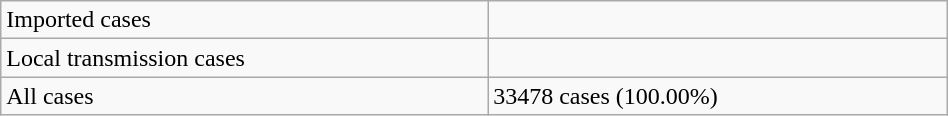<table class="wikitable" style="width: 50%">
<tr>
<td>Imported cases</td>
<td style="text-align: left;"></td>
</tr>
<tr>
<td>Local transmission cases</td>
<td style="text-align: left;"></td>
</tr>
<tr>
<td>All cases</td>
<td style="text-align: left;">33478 cases (100.00%)</td>
</tr>
</table>
